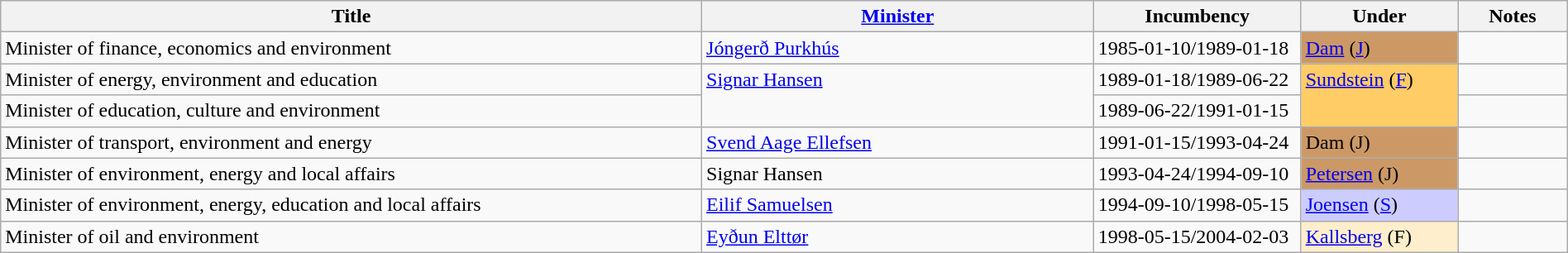<table class="wikitable" style="width:100%;">
<tr>
<th>Title</th>
<th style="width:25%;"><a href='#'>Minister</a></th>
<th style="width:160px;">Incumbency</th>
<th style="width:10%;">Under</th>
<th style="width:7%;">Notes</th>
</tr>
<tr>
<td>Minister of finance, economics and environment</td>
<td><a href='#'>Jóngerð Purkhús</a></td>
<td>1985-01-10/1989-01-18</td>
<td style="background:#c96;"><a href='#'>Dam</a> (<a href='#'>J</a>)</td>
<td></td>
</tr>
<tr>
<td>Minister of energy, environment and education</td>
<td rowspan="2" style="vertical-align:top;"><a href='#'>Signar Hansen</a></td>
<td>1989-01-18/1989-06-22</td>
<td rowspan="2"  style="background:#fc6; vertical-align:top;"><a href='#'>Sundstein</a> (<a href='#'>F</a>)</td>
<td></td>
</tr>
<tr>
<td>Minister of education, culture and environment</td>
<td>1989-06-22/1991-01-15</td>
<td></td>
</tr>
<tr>
<td>Minister of transport, environment and energy</td>
<td><a href='#'>Svend Aage Ellefsen</a></td>
<td>1991-01-15/1993-04-24</td>
<td style="background:#c96;">Dam (J)</td>
<td></td>
</tr>
<tr>
<td>Minister of environment, energy and local affairs</td>
<td>Signar Hansen</td>
<td>1993-04-24/1994-09-10</td>
<td style="background:#c96;"><a href='#'>Petersen</a> (J)</td>
<td></td>
</tr>
<tr>
<td>Minister of environment, energy, education and local affairs</td>
<td><a href='#'>Eilif Samuelsen</a></td>
<td>1994-09-10/1998-05-15</td>
<td style="background:#ccf;"><a href='#'>Joensen</a> (<a href='#'>S</a>)</td>
<td></td>
</tr>
<tr>
<td>Minister of oil and environment</td>
<td><a href='#'>Eyðun Elttør</a></td>
<td>1998-05-15/2004-02-03</td>
<td style="background:#fec;"><a href='#'>Kallsberg</a> (F)</td>
<td></td>
</tr>
</table>
